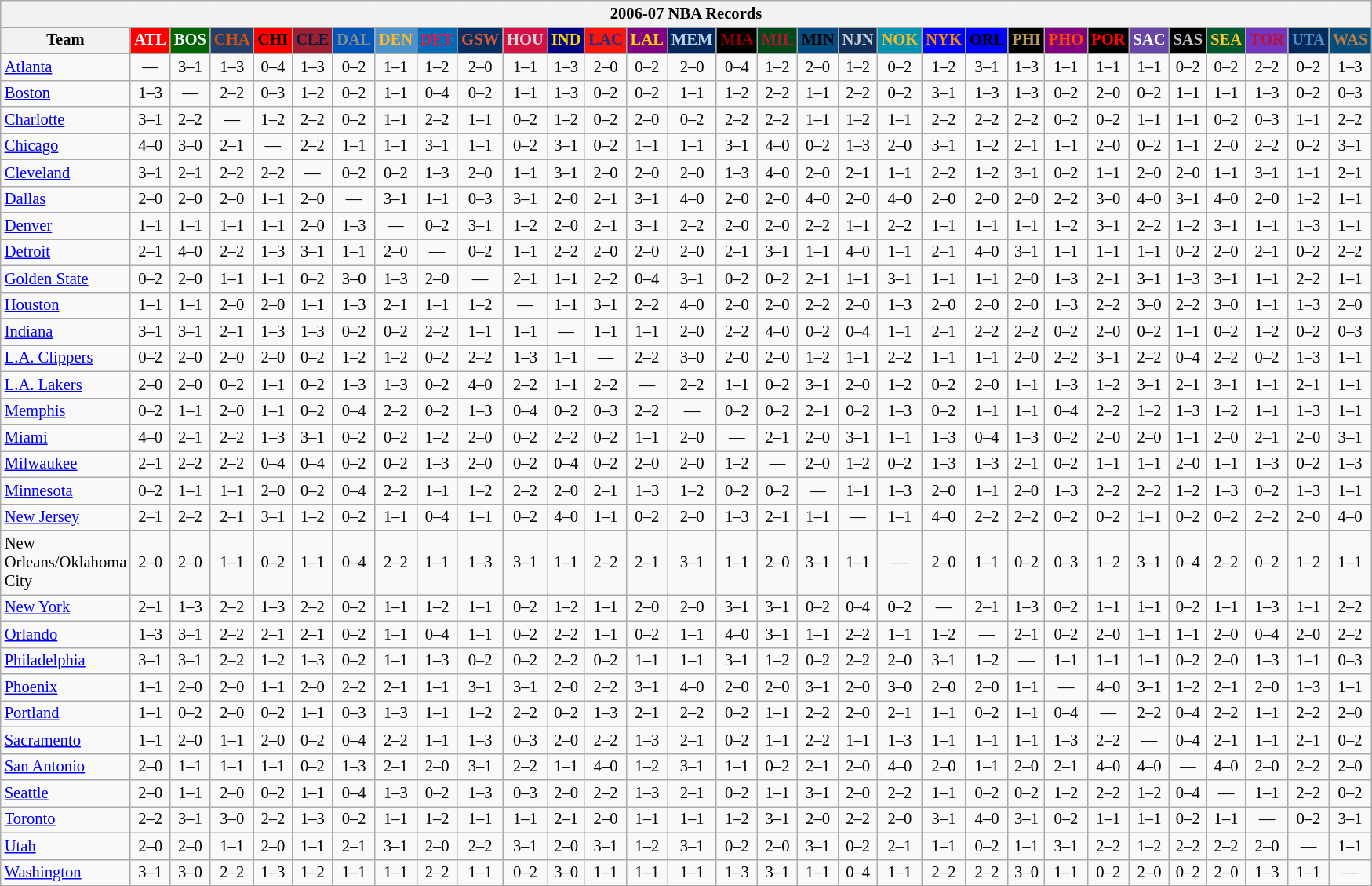<table class="wikitable" style="font-size:86%; text-align:center;">
<tr>
<th colspan=31>2006-07 NBA Records</th>
</tr>
<tr>
<th width=100>Team</th>
<th style="background:#FF0000;color:#FFFFFF;width=35">ATL</th>
<th style="background:#006400;color:#FFFFFF;width=35">BOS</th>
<th style="background:#253E6A;color:#DF5106;width=35">CHA</th>
<th style="background:#FF0000;color:#000000;width=35">CHI</th>
<th style="background:#9F1F32;color:#001D43;width=35">CLE</th>
<th style="background:#0055BA;color:#898D8F;width=35">DAL</th>
<th style="background:#4C92CC;color:#FDB827;width=35">DEN</th>
<th style="background:#006BB7;color:#ED164B;width=35">DET</th>
<th style="background:#072E63;color:#DC5A34;width=35">GSW</th>
<th style="background:#D31145;color:#CBD4D8;width=35">HOU</th>
<th style="background:#000080;color:#FFD700;width=35">IND</th>
<th style="background:#F9160D;color:#1A2E8B;width=35">LAC</th>
<th style="background:#800080;color:#FFD700;width=35">LAL</th>
<th style="background:#00265B;color:#BAD1EB;width=35">MEM</th>
<th style="background:#000000;color:#8B0000;width=35">MIA</th>
<th style="background:#00471B;color:#AC1A2F;width=35">MIL</th>
<th style="background:#044D80;color:#000000;width=35">MIN</th>
<th style="background:#12305B;color:#C4CED4;width=35">NJN</th>
<th style="background:#0093B1;color:#FDB827;width=35">NOK</th>
<th style="background:#0000FF;color:#FF8C00;width=35">NYK</th>
<th style="background:#0000FF;color:#000000;width=35">ORL</th>
<th style="background:#000000;color:#BB9754;width=35">PHI</th>
<th style="background:#800080;color:#FF4500;width=35">PHO</th>
<th style="background:#000000;color:#FF0000;width=35">POR</th>
<th style="background:#6846A8;color:#FFFFFF;width=35">SAC</th>
<th style="background:#000000;color:#C0C0C0;width=35">SAS</th>
<th style="background:#005831;color:#FFC322;width=35">SEA</th>
<th style="background:#7436BF;color:#BE0F34;width=35">TOR</th>
<th style="background:#042A5C;color:#4C8ECC;width=35">UTA</th>
<th style="background:#044D7D;color:#BC7A44;width=35">WAS</th>
</tr>
<tr>
<td style="text-align:left;"><a href='#'>Atlanta</a></td>
<td>—</td>
<td>3–1</td>
<td>1–3</td>
<td>0–4</td>
<td>1–3</td>
<td>0–2</td>
<td>1–1</td>
<td>1–2</td>
<td>2–0</td>
<td>1–1</td>
<td>1–3</td>
<td>2–0</td>
<td>0–2</td>
<td>2–0</td>
<td>0–4</td>
<td>1–2</td>
<td>2–0</td>
<td>1–2</td>
<td>0–2</td>
<td>1–2</td>
<td>3–1</td>
<td>1–3</td>
<td>1–1</td>
<td>1–1</td>
<td>1–1</td>
<td>0–2</td>
<td>0–2</td>
<td>2–2</td>
<td>0–2</td>
<td>1–3</td>
</tr>
<tr>
<td style="text-align:left;"><a href='#'>Boston</a></td>
<td>1–3</td>
<td>—</td>
<td>2–2</td>
<td>0–3</td>
<td>1–2</td>
<td>0–2</td>
<td>1–1</td>
<td>0–4</td>
<td>0–2</td>
<td>1–1</td>
<td>1–3</td>
<td>0–2</td>
<td>0–2</td>
<td>1–1</td>
<td>1–2</td>
<td>2–2</td>
<td>1–1</td>
<td>2–2</td>
<td>0–2</td>
<td>3–1</td>
<td>1–3</td>
<td>1–3</td>
<td>0–2</td>
<td>2–0</td>
<td>0–2</td>
<td>1–1</td>
<td>1–1</td>
<td>1–3</td>
<td>0–2</td>
<td>0–3</td>
</tr>
<tr>
<td style="text-align:left;"><a href='#'>Charlotte</a></td>
<td>3–1</td>
<td>2–2</td>
<td>—</td>
<td>1–2</td>
<td>2–2</td>
<td>0–2</td>
<td>1–1</td>
<td>2–2</td>
<td>1–1</td>
<td>0–2</td>
<td>1–2</td>
<td>0–2</td>
<td>2–0</td>
<td>0–2</td>
<td>2–2</td>
<td>2–2</td>
<td>1–1</td>
<td>1–2</td>
<td>1–1</td>
<td>2–2</td>
<td>2–2</td>
<td>2–2</td>
<td>0–2</td>
<td>0–2</td>
<td>1–1</td>
<td>1–1</td>
<td>0–2</td>
<td>0–3</td>
<td>1–1</td>
<td>2–2</td>
</tr>
<tr>
<td style="text-align:left;"><a href='#'>Chicago</a></td>
<td>4–0</td>
<td>3–0</td>
<td>2–1</td>
<td>—</td>
<td>2–2</td>
<td>1–1</td>
<td>1–1</td>
<td>3–1</td>
<td>1–1</td>
<td>0–2</td>
<td>3–1</td>
<td>0–2</td>
<td>1–1</td>
<td>1–1</td>
<td>3–1</td>
<td>4–0</td>
<td>0–2</td>
<td>1–3</td>
<td>2–0</td>
<td>3–1</td>
<td>1–2</td>
<td>2–1</td>
<td>1–1</td>
<td>2–0</td>
<td>0–2</td>
<td>1–1</td>
<td>2–0</td>
<td>2–2</td>
<td>0–2</td>
<td>3–1</td>
</tr>
<tr>
<td style="text-align:left;"><a href='#'>Cleveland</a></td>
<td>3–1</td>
<td>2–1</td>
<td>2–2</td>
<td>2–2</td>
<td>—</td>
<td>0–2</td>
<td>0–2</td>
<td>1–3</td>
<td>2–0</td>
<td>1–1</td>
<td>3–1</td>
<td>2–0</td>
<td>2–0</td>
<td>2–0</td>
<td>1–3</td>
<td>4–0</td>
<td>2–0</td>
<td>2–1</td>
<td>1–1</td>
<td>2–2</td>
<td>1–2</td>
<td>3–1</td>
<td>0–2</td>
<td>1–1</td>
<td>2–0</td>
<td>2–0</td>
<td>1–1</td>
<td>3–1</td>
<td>1–1</td>
<td>2–1</td>
</tr>
<tr>
<td style="text-align:left;"><a href='#'>Dallas</a></td>
<td>2–0</td>
<td>2–0</td>
<td>2–0</td>
<td>1–1</td>
<td>2–0</td>
<td>—</td>
<td>3–1</td>
<td>1–1</td>
<td>0–3</td>
<td>3–1</td>
<td>2–0</td>
<td>2–1</td>
<td>3–1</td>
<td>4–0</td>
<td>2–0</td>
<td>2–0</td>
<td>4–0</td>
<td>2–0</td>
<td>4–0</td>
<td>2–0</td>
<td>2–0</td>
<td>2–0</td>
<td>2–2</td>
<td>3–0</td>
<td>4–0</td>
<td>3–1</td>
<td>4–0</td>
<td>2–0</td>
<td>1–2</td>
<td>1–1</td>
</tr>
<tr>
<td style="text-align:left;"><a href='#'>Denver</a></td>
<td>1–1</td>
<td>1–1</td>
<td>1–1</td>
<td>1–1</td>
<td>2–0</td>
<td>1–3</td>
<td>—</td>
<td>0–2</td>
<td>3–1</td>
<td>1–2</td>
<td>2–0</td>
<td>2–1</td>
<td>3–1</td>
<td>2–2</td>
<td>2–0</td>
<td>2–0</td>
<td>2–2</td>
<td>1–1</td>
<td>2–2</td>
<td>1–1</td>
<td>1–1</td>
<td>1–1</td>
<td>1–2</td>
<td>3–1</td>
<td>2–2</td>
<td>1–2</td>
<td>3–1</td>
<td>1–1</td>
<td>1–3</td>
<td>1–1</td>
</tr>
<tr>
<td style="text-align:left;"><a href='#'>Detroit</a></td>
<td>2–1</td>
<td>4–0</td>
<td>2–2</td>
<td>1–3</td>
<td>3–1</td>
<td>1–1</td>
<td>2–0</td>
<td>—</td>
<td>0–2</td>
<td>1–1</td>
<td>2–2</td>
<td>2–0</td>
<td>2–0</td>
<td>2–0</td>
<td>2–1</td>
<td>3–1</td>
<td>1–1</td>
<td>4–0</td>
<td>1–1</td>
<td>2–1</td>
<td>4–0</td>
<td>3–1</td>
<td>1–1</td>
<td>1–1</td>
<td>1–1</td>
<td>0–2</td>
<td>2–0</td>
<td>2–1</td>
<td>0–2</td>
<td>2–2</td>
</tr>
<tr>
<td style="text-align:left;"><a href='#'>Golden State</a></td>
<td>0–2</td>
<td>2–0</td>
<td>1–1</td>
<td>1–1</td>
<td>0–2</td>
<td>3–0</td>
<td>1–3</td>
<td>2–0</td>
<td>—</td>
<td>2–1</td>
<td>1–1</td>
<td>2–2</td>
<td>0–4</td>
<td>3–1</td>
<td>0–2</td>
<td>0–2</td>
<td>2–1</td>
<td>1–1</td>
<td>3–1</td>
<td>1–1</td>
<td>1–1</td>
<td>2–0</td>
<td>1–3</td>
<td>2–1</td>
<td>3–1</td>
<td>1–3</td>
<td>3–1</td>
<td>1–1</td>
<td>2–2</td>
<td>1–1</td>
</tr>
<tr>
<td style="text-align:left;"><a href='#'>Houston</a></td>
<td>1–1</td>
<td>1–1</td>
<td>2–0</td>
<td>2–0</td>
<td>1–1</td>
<td>1–3</td>
<td>2–1</td>
<td>1–1</td>
<td>1–2</td>
<td>—</td>
<td>1–1</td>
<td>3–1</td>
<td>2–2</td>
<td>4–0</td>
<td>2–0</td>
<td>2–0</td>
<td>2–2</td>
<td>2–0</td>
<td>1–3</td>
<td>2–0</td>
<td>2–0</td>
<td>2–0</td>
<td>1–3</td>
<td>2–2</td>
<td>3–0</td>
<td>2–2</td>
<td>3–0</td>
<td>1–1</td>
<td>1–3</td>
<td>2–0</td>
</tr>
<tr>
<td style="text-align:left;"><a href='#'>Indiana</a></td>
<td>3–1</td>
<td>3–1</td>
<td>2–1</td>
<td>1–3</td>
<td>1–3</td>
<td>0–2</td>
<td>0–2</td>
<td>2–2</td>
<td>1–1</td>
<td>1–1</td>
<td>—</td>
<td>1–1</td>
<td>1–1</td>
<td>2–0</td>
<td>2–2</td>
<td>4–0</td>
<td>0–2</td>
<td>0–4</td>
<td>1–1</td>
<td>2–1</td>
<td>2–2</td>
<td>2–2</td>
<td>0–2</td>
<td>2–0</td>
<td>0–2</td>
<td>1–1</td>
<td>0–2</td>
<td>1–2</td>
<td>0–2</td>
<td>0–3</td>
</tr>
<tr>
<td style="text-align:left;"><a href='#'>L.A. Clippers</a></td>
<td>0–2</td>
<td>2–0</td>
<td>2–0</td>
<td>2–0</td>
<td>0–2</td>
<td>1–2</td>
<td>1–2</td>
<td>0–2</td>
<td>2–2</td>
<td>1–3</td>
<td>1–1</td>
<td>—</td>
<td>2–2</td>
<td>3–0</td>
<td>2–0</td>
<td>2–0</td>
<td>1–2</td>
<td>1–1</td>
<td>2–2</td>
<td>1–1</td>
<td>1–1</td>
<td>2–0</td>
<td>2–2</td>
<td>3–1</td>
<td>2–2</td>
<td>0–4</td>
<td>2–2</td>
<td>0–2</td>
<td>1–3</td>
<td>1–1</td>
</tr>
<tr>
<td style="text-align:left;"><a href='#'>L.A. Lakers</a></td>
<td>2–0</td>
<td>2–0</td>
<td>0–2</td>
<td>1–1</td>
<td>0–2</td>
<td>1–3</td>
<td>1–3</td>
<td>0–2</td>
<td>4–0</td>
<td>2–2</td>
<td>1–1</td>
<td>2–2</td>
<td>—</td>
<td>2–2</td>
<td>1–1</td>
<td>0–2</td>
<td>3–1</td>
<td>2–0</td>
<td>1–2</td>
<td>0–2</td>
<td>2–0</td>
<td>1–1</td>
<td>1–3</td>
<td>1–2</td>
<td>3–1</td>
<td>2–1</td>
<td>3–1</td>
<td>1–1</td>
<td>2–1</td>
<td>1–1</td>
</tr>
<tr>
<td style="text-align:left;"><a href='#'>Memphis</a></td>
<td>0–2</td>
<td>1–1</td>
<td>2–0</td>
<td>1–1</td>
<td>0–2</td>
<td>0–4</td>
<td>2–2</td>
<td>0–2</td>
<td>1–3</td>
<td>0–4</td>
<td>0–2</td>
<td>0–3</td>
<td>2–2</td>
<td>—</td>
<td>0–2</td>
<td>0–2</td>
<td>2–1</td>
<td>0–2</td>
<td>1–3</td>
<td>0–2</td>
<td>1–1</td>
<td>1–1</td>
<td>0–4</td>
<td>2–2</td>
<td>1–2</td>
<td>1–3</td>
<td>1–2</td>
<td>1–1</td>
<td>1–3</td>
<td>1–1</td>
</tr>
<tr>
<td style="text-align:left;"><a href='#'>Miami</a></td>
<td>4–0</td>
<td>2–1</td>
<td>2–2</td>
<td>1–3</td>
<td>3–1</td>
<td>0–2</td>
<td>0–2</td>
<td>1–2</td>
<td>2–0</td>
<td>0–2</td>
<td>2–2</td>
<td>0–2</td>
<td>1–1</td>
<td>2–0</td>
<td>—</td>
<td>2–1</td>
<td>2–0</td>
<td>3–1</td>
<td>1–1</td>
<td>1–3</td>
<td>0–4</td>
<td>1–3</td>
<td>0–2</td>
<td>2–0</td>
<td>2–0</td>
<td>1–1</td>
<td>2–0</td>
<td>2–1</td>
<td>2–0</td>
<td>3–1</td>
</tr>
<tr>
<td style="text-align:left;"><a href='#'>Milwaukee</a></td>
<td>2–1</td>
<td>2–2</td>
<td>2–2</td>
<td>0–4</td>
<td>0–4</td>
<td>0–2</td>
<td>0–2</td>
<td>1–3</td>
<td>2–0</td>
<td>0–2</td>
<td>0–4</td>
<td>0–2</td>
<td>2–0</td>
<td>2–0</td>
<td>1–2</td>
<td>—</td>
<td>2–0</td>
<td>1–2</td>
<td>0–2</td>
<td>1–3</td>
<td>1–3</td>
<td>2–1</td>
<td>0–2</td>
<td>1–1</td>
<td>1–1</td>
<td>2–0</td>
<td>1–1</td>
<td>1–3</td>
<td>0–2</td>
<td>1–3</td>
</tr>
<tr>
<td style="text-align:left;"><a href='#'>Minnesota</a></td>
<td>0–2</td>
<td>1–1</td>
<td>1–1</td>
<td>2–0</td>
<td>0–2</td>
<td>0–4</td>
<td>2–2</td>
<td>1–1</td>
<td>1–2</td>
<td>2–2</td>
<td>2–0</td>
<td>2–1</td>
<td>1–3</td>
<td>1–2</td>
<td>0–2</td>
<td>0–2</td>
<td>—</td>
<td>1–1</td>
<td>1–3</td>
<td>2–0</td>
<td>1–1</td>
<td>2–0</td>
<td>1–3</td>
<td>2–2</td>
<td>2–2</td>
<td>1–2</td>
<td>1–3</td>
<td>0–2</td>
<td>1–3</td>
<td>1–1</td>
</tr>
<tr>
<td style="text-align:left;"><a href='#'>New Jersey</a></td>
<td>2–1</td>
<td>2–2</td>
<td>2–1</td>
<td>3–1</td>
<td>1–2</td>
<td>0–2</td>
<td>1–1</td>
<td>0–4</td>
<td>1–1</td>
<td>0–2</td>
<td>4–0</td>
<td>1–1</td>
<td>0–2</td>
<td>2–0</td>
<td>1–3</td>
<td>2–1</td>
<td>1–1</td>
<td>—</td>
<td>1–1</td>
<td>4–0</td>
<td>2–2</td>
<td>2–2</td>
<td>0–2</td>
<td>0–2</td>
<td>1–1</td>
<td>0–2</td>
<td>0–2</td>
<td>2–2</td>
<td>2–0</td>
<td>4–0</td>
</tr>
<tr>
<td style="text-align:left;">New Orleans/Oklahoma City</td>
<td>2–0</td>
<td>2–0</td>
<td>1–1</td>
<td>0–2</td>
<td>1–1</td>
<td>0–4</td>
<td>2–2</td>
<td>1–1</td>
<td>1–3</td>
<td>3–1</td>
<td>1–1</td>
<td>2–2</td>
<td>2–1</td>
<td>3–1</td>
<td>1–1</td>
<td>2–0</td>
<td>3–1</td>
<td>1–1</td>
<td>—</td>
<td>2–0</td>
<td>1–1</td>
<td>0–2</td>
<td>0–3</td>
<td>1–2</td>
<td>3–1</td>
<td>0–4</td>
<td>2–2</td>
<td>0–2</td>
<td>1–2</td>
<td>1–1</td>
</tr>
<tr>
<td style="text-align:left;"><a href='#'>New York</a></td>
<td>2–1</td>
<td>1–3</td>
<td>2–2</td>
<td>1–3</td>
<td>2–2</td>
<td>0–2</td>
<td>1–1</td>
<td>1–2</td>
<td>1–1</td>
<td>0–2</td>
<td>1–2</td>
<td>1–1</td>
<td>2–0</td>
<td>2–0</td>
<td>3–1</td>
<td>3–1</td>
<td>0–2</td>
<td>0–4</td>
<td>0–2</td>
<td>—</td>
<td>2–1</td>
<td>1–3</td>
<td>0–2</td>
<td>1–1</td>
<td>1–1</td>
<td>0–2</td>
<td>1–1</td>
<td>1–3</td>
<td>1–1</td>
<td>2–2</td>
</tr>
<tr>
<td style="text-align:left;"><a href='#'>Orlando</a></td>
<td>1–3</td>
<td>3–1</td>
<td>2–2</td>
<td>2–1</td>
<td>2–1</td>
<td>0–2</td>
<td>1–1</td>
<td>0–4</td>
<td>1–1</td>
<td>0–2</td>
<td>2–2</td>
<td>1–1</td>
<td>0–2</td>
<td>1–1</td>
<td>4–0</td>
<td>3–1</td>
<td>1–1</td>
<td>2–2</td>
<td>1–1</td>
<td>1–2</td>
<td>—</td>
<td>2–1</td>
<td>0–2</td>
<td>2–0</td>
<td>1–1</td>
<td>1–1</td>
<td>2–0</td>
<td>0–4</td>
<td>2–0</td>
<td>2–2</td>
</tr>
<tr>
<td style="text-align:left;"><a href='#'>Philadelphia</a></td>
<td>3–1</td>
<td>3–1</td>
<td>2–2</td>
<td>1–2</td>
<td>1–3</td>
<td>0–2</td>
<td>1–1</td>
<td>1–3</td>
<td>0–2</td>
<td>0–2</td>
<td>2–2</td>
<td>0–2</td>
<td>1–1</td>
<td>1–1</td>
<td>3–1</td>
<td>1–2</td>
<td>0–2</td>
<td>2–2</td>
<td>2–0</td>
<td>3–1</td>
<td>1–2</td>
<td>—</td>
<td>1–1</td>
<td>1–1</td>
<td>1–1</td>
<td>0–2</td>
<td>2–0</td>
<td>1–3</td>
<td>1–1</td>
<td>0–3</td>
</tr>
<tr>
<td style="text-align:left;"><a href='#'>Phoenix</a></td>
<td>1–1</td>
<td>2–0</td>
<td>2–0</td>
<td>1–1</td>
<td>2–0</td>
<td>2–2</td>
<td>2–1</td>
<td>1–1</td>
<td>3–1</td>
<td>3–1</td>
<td>2–0</td>
<td>2–2</td>
<td>3–1</td>
<td>4–0</td>
<td>2–0</td>
<td>2–0</td>
<td>3–1</td>
<td>2–0</td>
<td>3–0</td>
<td>2–0</td>
<td>2–0</td>
<td>1–1</td>
<td>—</td>
<td>4–0</td>
<td>3–1</td>
<td>1–2</td>
<td>2–1</td>
<td>2–0</td>
<td>1–3</td>
<td>1–1</td>
</tr>
<tr>
<td style="text-align:left;"><a href='#'>Portland</a></td>
<td>1–1</td>
<td>0–2</td>
<td>2–0</td>
<td>0–2</td>
<td>1–1</td>
<td>0–3</td>
<td>1–3</td>
<td>1–1</td>
<td>1–2</td>
<td>2–2</td>
<td>0–2</td>
<td>1–3</td>
<td>2–1</td>
<td>2–2</td>
<td>0–2</td>
<td>1–1</td>
<td>2–2</td>
<td>2–0</td>
<td>2–1</td>
<td>1–1</td>
<td>0–2</td>
<td>1–1</td>
<td>0–4</td>
<td>—</td>
<td>2–2</td>
<td>0–4</td>
<td>2–2</td>
<td>1–1</td>
<td>2–2</td>
<td>2–0</td>
</tr>
<tr>
<td style="text-align:left;"><a href='#'>Sacramento</a></td>
<td>1–1</td>
<td>2–0</td>
<td>1–1</td>
<td>2–0</td>
<td>0–2</td>
<td>0–4</td>
<td>2–2</td>
<td>1–1</td>
<td>1–3</td>
<td>0–3</td>
<td>2–0</td>
<td>2–2</td>
<td>1–3</td>
<td>2–1</td>
<td>0–2</td>
<td>1–1</td>
<td>2–2</td>
<td>1–1</td>
<td>1–3</td>
<td>1–1</td>
<td>1–1</td>
<td>1–1</td>
<td>1–3</td>
<td>2–2</td>
<td>—</td>
<td>0–4</td>
<td>2–1</td>
<td>1–1</td>
<td>2–1</td>
<td>0–2</td>
</tr>
<tr>
<td style="text-align:left;"><a href='#'>San Antonio</a></td>
<td>2–0</td>
<td>1–1</td>
<td>1–1</td>
<td>1–1</td>
<td>0–2</td>
<td>1–3</td>
<td>2–1</td>
<td>2–0</td>
<td>3–1</td>
<td>2–2</td>
<td>1–1</td>
<td>4–0</td>
<td>1–2</td>
<td>3–1</td>
<td>1–1</td>
<td>0–2</td>
<td>2–1</td>
<td>2–0</td>
<td>4–0</td>
<td>2–0</td>
<td>1–1</td>
<td>2–0</td>
<td>2–1</td>
<td>4–0</td>
<td>4–0</td>
<td>—</td>
<td>4–0</td>
<td>2–0</td>
<td>2–2</td>
<td>2–0</td>
</tr>
<tr>
<td style="text-align:left;"><a href='#'>Seattle</a></td>
<td>2–0</td>
<td>1–1</td>
<td>2–0</td>
<td>0–2</td>
<td>1–1</td>
<td>0–4</td>
<td>1–3</td>
<td>0–2</td>
<td>1–3</td>
<td>0–3</td>
<td>2–0</td>
<td>2–2</td>
<td>1–3</td>
<td>2–1</td>
<td>0–2</td>
<td>1–1</td>
<td>3–1</td>
<td>2–0</td>
<td>2–2</td>
<td>1–1</td>
<td>0–2</td>
<td>0–2</td>
<td>1–2</td>
<td>2–2</td>
<td>1–2</td>
<td>0–4</td>
<td>—</td>
<td>1–1</td>
<td>2–2</td>
<td>0–2</td>
</tr>
<tr>
<td style="text-align:left;"><a href='#'>Toronto</a></td>
<td>2–2</td>
<td>3–1</td>
<td>3–0</td>
<td>2–2</td>
<td>1–3</td>
<td>0–2</td>
<td>1–1</td>
<td>1–2</td>
<td>1–1</td>
<td>1–1</td>
<td>2–1</td>
<td>2–0</td>
<td>1–1</td>
<td>1–1</td>
<td>1–2</td>
<td>3–1</td>
<td>2–0</td>
<td>2–2</td>
<td>2–0</td>
<td>3–1</td>
<td>4–0</td>
<td>3–1</td>
<td>0–2</td>
<td>1–1</td>
<td>1–1</td>
<td>0–2</td>
<td>1–1</td>
<td>—</td>
<td>0–2</td>
<td>3–1</td>
</tr>
<tr>
<td style="text-align:left;"><a href='#'>Utah</a></td>
<td>2–0</td>
<td>2–0</td>
<td>1–1</td>
<td>2–0</td>
<td>1–1</td>
<td>2–1</td>
<td>3–1</td>
<td>2–0</td>
<td>2–2</td>
<td>3–1</td>
<td>2–0</td>
<td>3–1</td>
<td>1–2</td>
<td>3–1</td>
<td>0–2</td>
<td>2–0</td>
<td>3–1</td>
<td>0–2</td>
<td>2–1</td>
<td>1–1</td>
<td>0–2</td>
<td>1–1</td>
<td>3–1</td>
<td>2–2</td>
<td>1–2</td>
<td>2–2</td>
<td>2–2</td>
<td>2–0</td>
<td>—</td>
<td>1–1</td>
</tr>
<tr>
<td style="text-align:left;"><a href='#'>Washington</a></td>
<td>3–1</td>
<td>3–0</td>
<td>2–2</td>
<td>1–3</td>
<td>1–2</td>
<td>1–1</td>
<td>1–1</td>
<td>2–2</td>
<td>1–1</td>
<td>0–2</td>
<td>3–0</td>
<td>1–1</td>
<td>1–1</td>
<td>1–1</td>
<td>1–3</td>
<td>3–1</td>
<td>1–1</td>
<td>0–4</td>
<td>1–1</td>
<td>2–2</td>
<td>2–2</td>
<td>3–0</td>
<td>1–1</td>
<td>0–2</td>
<td>2–0</td>
<td>0–2</td>
<td>2–0</td>
<td>1–3</td>
<td>1–1</td>
<td>—</td>
</tr>
</table>
